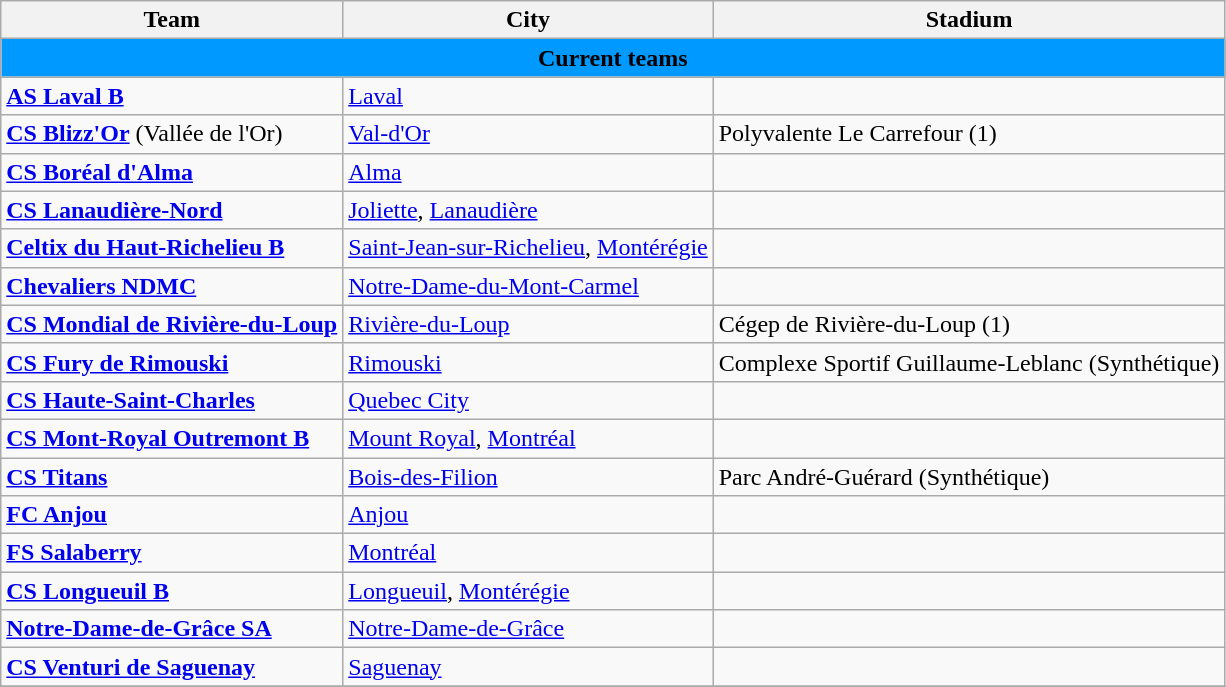<table class="wikitable" style="text-align:left">
<tr>
<th style="background:">Team</th>
<th style="background:">City</th>
<th style="background:">Stadium</th>
</tr>
<tr>
<th style="background:#0099FF" colspan="6"><span><strong>Current teams</strong></span></th>
</tr>
<tr>
<td><strong><a href='#'>AS Laval B</a></strong></td>
<td><a href='#'>Laval</a></td>
<td></td>
</tr>
<tr>
<td><strong><a href='#'>CS Blizz'Or</a></strong> (Vallée de l'Or)</td>
<td><a href='#'>Val-d'Or</a></td>
<td>Polyvalente Le Carrefour (1)</td>
</tr>
<tr>
<td><strong><a href='#'>CS Boréal d'Alma</a></strong></td>
<td><a href='#'>Alma</a></td>
<td></td>
</tr>
<tr>
<td><strong><a href='#'>CS Lanaudière-Nord</a></strong></td>
<td><a href='#'>Joliette</a>, <a href='#'>Lanaudière</a></td>
<td></td>
</tr>
<tr>
<td><strong><a href='#'>Celtix du Haut-Richelieu B</a></strong></td>
<td><a href='#'>Saint-Jean-sur-Richelieu</a>, <a href='#'>Montérégie</a></td>
<td></td>
</tr>
<tr>
<td><strong><a href='#'>Chevaliers NDMC</a></strong></td>
<td><a href='#'>Notre-Dame-du-Mont-Carmel</a></td>
<td></td>
</tr>
<tr>
<td><strong><a href='#'>CS Mondial de Rivière-du-Loup</a></strong></td>
<td><a href='#'>Rivière-du-Loup</a></td>
<td>Cégep de Rivière-du-Loup (1)</td>
</tr>
<tr>
<td><strong><a href='#'>CS Fury de Rimouski</a></strong></td>
<td><a href='#'>Rimouski</a></td>
<td>Complexe Sportif Guillaume-Leblanc (Synthétique)</td>
</tr>
<tr>
<td><strong><a href='#'>CS Haute-Saint-Charles</a></strong></td>
<td><a href='#'>Quebec City</a></td>
<td></td>
</tr>
<tr>
<td><strong><a href='#'>CS Mont-Royal Outremont B</a></strong></td>
<td><a href='#'>Mount Royal</a>, <a href='#'>Montréal</a></td>
<td></td>
</tr>
<tr>
<td><strong><a href='#'>CS Titans</a></strong></td>
<td><a href='#'>Bois-des-Filion</a></td>
<td>Parc André-Guérard (Synthétique)</td>
</tr>
<tr>
<td><strong><a href='#'>FC Anjou</a></strong></td>
<td><a href='#'>Anjou</a></td>
<td></td>
</tr>
<tr>
<td><strong><a href='#'>FS Salaberry</a></strong></td>
<td><a href='#'>Montréal</a></td>
<td></td>
</tr>
<tr>
<td><strong><a href='#'>CS Longueuil B</a></strong></td>
<td><a href='#'>Longueuil</a>, <a href='#'>Montérégie</a></td>
<td></td>
</tr>
<tr>
<td><strong><a href='#'>Notre-Dame-de-Grâce SA</a></strong></td>
<td><a href='#'>Notre-Dame-de-Grâce</a></td>
<td></td>
</tr>
<tr>
<td><strong><a href='#'>CS Venturi de Saguenay</a></strong></td>
<td><a href='#'>Saguenay</a></td>
<td></td>
</tr>
<tr>
</tr>
</table>
